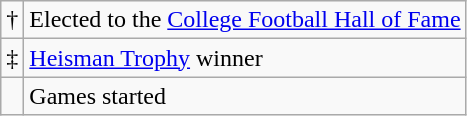<table class="wikitable">
<tr>
<td style="text-align:center;">†</td>
<td>Elected to the <a href='#'>College Football Hall of Fame</a></td>
</tr>
<tr>
<td style="text-align:center;">‡</td>
<td><a href='#'>Heisman Trophy</a> winner</td>
</tr>
<tr>
<td style="text-align:center;"></td>
<td>Games started</td>
</tr>
</table>
